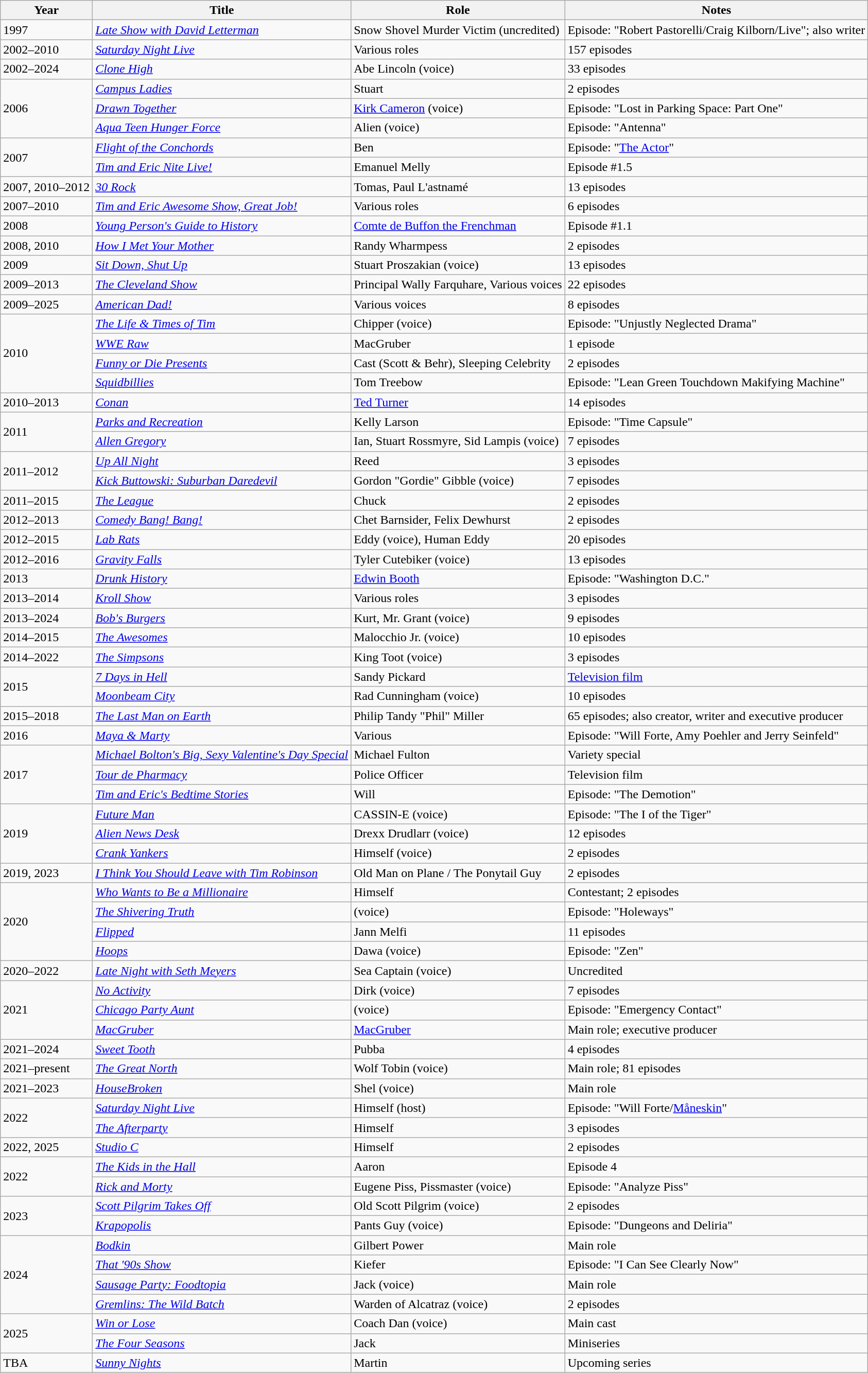<table class="wikitable sortable">
<tr>
<th>Year</th>
<th>Title</th>
<th>Role</th>
<th class="unsortable">Notes</th>
</tr>
<tr>
<td>1997</td>
<td><em><a href='#'>Late Show with David Letterman</a></em></td>
<td>Snow Shovel Murder Victim (uncredited)</td>
<td>Episode: "Robert Pastorelli/Craig Kilborn/Live"; also writer</td>
</tr>
<tr>
<td>2002–2010</td>
<td><em><a href='#'>Saturday Night Live</a></em></td>
<td>Various roles</td>
<td>157 episodes</td>
</tr>
<tr>
<td>2002–2024</td>
<td><em><a href='#'>Clone High</a></em></td>
<td>Abe Lincoln (voice)</td>
<td>33 episodes</td>
</tr>
<tr>
<td rowspan="3">2006</td>
<td><em><a href='#'>Campus Ladies</a></em></td>
<td>Stuart</td>
<td>2 episodes</td>
</tr>
<tr>
<td><em><a href='#'>Drawn Together</a></em></td>
<td><a href='#'>Kirk Cameron</a> (voice)</td>
<td>Episode: "Lost in Parking Space: Part One"</td>
</tr>
<tr>
<td><em><a href='#'>Aqua Teen Hunger Force</a></em></td>
<td>Alien (voice)</td>
<td>Episode: "Antenna"</td>
</tr>
<tr>
<td rowspan="2">2007</td>
<td><em><a href='#'>Flight of the Conchords</a></em></td>
<td>Ben</td>
<td>Episode: "<a href='#'>The Actor</a>"</td>
</tr>
<tr>
<td><em><a href='#'>Tim and Eric Nite Live!</a></em></td>
<td>Emanuel Melly</td>
<td>Episode #1.5</td>
</tr>
<tr>
<td>2007, 2010–2012</td>
<td><em><a href='#'>30 Rock</a></em></td>
<td>Tomas, Paul L'astnamé</td>
<td>13 episodes</td>
</tr>
<tr>
<td>2007–2010</td>
<td><em><a href='#'>Tim and Eric Awesome Show, Great Job!</a></em></td>
<td>Various roles</td>
<td>6 episodes</td>
</tr>
<tr>
<td>2008</td>
<td><em><a href='#'>Young Person's Guide to History</a></em></td>
<td><a href='#'>Comte de Buffon the Frenchman</a></td>
<td>Episode #1.1</td>
</tr>
<tr>
<td>2008, 2010</td>
<td><em><a href='#'>How I Met Your Mother</a></em></td>
<td>Randy Wharmpess</td>
<td>2 episodes</td>
</tr>
<tr>
<td>2009</td>
<td><em><a href='#'>Sit Down, Shut Up</a></em></td>
<td>Stuart Proszakian (voice)</td>
<td>13 episodes</td>
</tr>
<tr>
<td>2009–2013</td>
<td><em><a href='#'>The Cleveland Show</a></em></td>
<td>Principal Wally Farquhare, Various voices</td>
<td>22 episodes</td>
</tr>
<tr>
<td>2009–2025</td>
<td><em><a href='#'>American Dad!</a></em></td>
<td>Various voices</td>
<td>8 episodes</td>
</tr>
<tr>
<td rowspan="4">2010</td>
<td><em><a href='#'>The Life & Times of Tim</a></em></td>
<td>Chipper (voice)</td>
<td>Episode: "Unjustly Neglected Drama"</td>
</tr>
<tr>
<td><em><a href='#'>WWE Raw</a></em></td>
<td>MacGruber</td>
<td>1 episode</td>
</tr>
<tr>
<td><em><a href='#'>Funny or Die Presents</a></em></td>
<td>Cast (Scott & Behr), Sleeping Celebrity</td>
<td>2 episodes</td>
</tr>
<tr>
<td><em><a href='#'>Squidbillies</a></em></td>
<td>Tom Treebow</td>
<td>Episode: "Lean Green Touchdown Makifying Machine"</td>
</tr>
<tr>
<td>2010–2013</td>
<td><em><a href='#'>Conan</a></em></td>
<td><a href='#'>Ted Turner</a></td>
<td>14 episodes</td>
</tr>
<tr>
<td rowspan="2">2011</td>
<td><em><a href='#'>Parks and Recreation</a></em></td>
<td>Kelly Larson</td>
<td>Episode: "Time Capsule"</td>
</tr>
<tr>
<td><em><a href='#'>Allen Gregory</a></em></td>
<td>Ian, Stuart Rossmyre, Sid Lampis (voice)</td>
<td>7 episodes</td>
</tr>
<tr>
<td rowspan="2">2011–2012</td>
<td><em><a href='#'>Up All Night</a></em></td>
<td>Reed</td>
<td>3 episodes</td>
</tr>
<tr>
<td><em><a href='#'>Kick Buttowski: Suburban Daredevil</a></em></td>
<td>Gordon "Gordie" Gibble (voice)</td>
<td>7 episodes</td>
</tr>
<tr>
<td>2011–2015</td>
<td><em><a href='#'>The League</a></em></td>
<td>Chuck</td>
<td>2 episodes</td>
</tr>
<tr>
<td>2012–2013</td>
<td><em><a href='#'>Comedy Bang! Bang!</a></em></td>
<td>Chet Barnsider, Felix Dewhurst</td>
<td>2 episodes</td>
</tr>
<tr>
<td>2012–2015</td>
<td><em><a href='#'>Lab Rats</a></em></td>
<td>Eddy (voice), Human Eddy</td>
<td>20 episodes</td>
</tr>
<tr>
<td>2012–2016</td>
<td><em><a href='#'>Gravity Falls</a></em></td>
<td>Tyler Cutebiker (voice)</td>
<td>13 episodes</td>
</tr>
<tr>
<td>2013</td>
<td><em><a href='#'>Drunk History</a></em></td>
<td><a href='#'>Edwin Booth</a></td>
<td>Episode: "Washington D.C."</td>
</tr>
<tr>
<td>2013–2014</td>
<td><em><a href='#'>Kroll Show</a></em></td>
<td>Various roles</td>
<td>3 episodes</td>
</tr>
<tr>
<td>2013–2024</td>
<td><em><a href='#'>Bob's Burgers</a></em></td>
<td>Kurt, Mr. Grant (voice)</td>
<td>9 episodes</td>
</tr>
<tr>
<td>2014–2015</td>
<td><em><a href='#'>The Awesomes</a></em></td>
<td>Malocchio Jr. (voice)</td>
<td>10 episodes</td>
</tr>
<tr>
<td>2014–2022</td>
<td><em><a href='#'>The Simpsons</a></em></td>
<td>King Toot (voice)</td>
<td>3 episodes</td>
</tr>
<tr>
<td rowspan="2">2015</td>
<td><em><a href='#'>7 Days in Hell</a></em></td>
<td>Sandy Pickard</td>
<td><a href='#'>Television film</a></td>
</tr>
<tr>
<td><em><a href='#'>Moonbeam City</a></em></td>
<td>Rad Cunningham (voice)</td>
<td>10 episodes</td>
</tr>
<tr>
<td>2015–2018</td>
<td><em><a href='#'>The Last Man on Earth</a></em></td>
<td>Philip Tandy "Phil" Miller</td>
<td>65 episodes; also creator, writer and executive producer</td>
</tr>
<tr>
<td>2016</td>
<td><em><a href='#'>Maya & Marty</a></em></td>
<td>Various</td>
<td>Episode: "Will Forte, Amy Poehler and Jerry Seinfeld"</td>
</tr>
<tr>
<td rowspan="3">2017</td>
<td><em><a href='#'>Michael Bolton's Big, Sexy Valentine's Day Special</a></em></td>
<td>Michael Fulton</td>
<td>Variety special</td>
</tr>
<tr>
<td><em><a href='#'>Tour de Pharmacy</a></em></td>
<td>Police Officer</td>
<td>Television film</td>
</tr>
<tr>
<td><em><a href='#'>Tim and Eric's Bedtime Stories</a></em></td>
<td>Will</td>
<td>Episode: "The Demotion"</td>
</tr>
<tr>
<td rowspan="3">2019</td>
<td><em><a href='#'>Future Man</a></em></td>
<td>CASSIN-E (voice)</td>
<td>Episode: "The I of the Tiger"</td>
</tr>
<tr>
<td><em><a href='#'>Alien News Desk</a></em></td>
<td>Drexx Drudlarr (voice)</td>
<td>12 episodes</td>
</tr>
<tr>
<td><em><a href='#'>Crank Yankers</a></em></td>
<td>Himself (voice)</td>
<td>2 episodes</td>
</tr>
<tr>
<td>2019, 2023</td>
<td><em><a href='#'>I Think You Should Leave with Tim Robinson</a></em></td>
<td>Old Man on Plane / The Ponytail Guy</td>
<td>2 episodes</td>
</tr>
<tr>
<td rowspan="4">2020</td>
<td><em><a href='#'>Who Wants to Be a Millionaire</a></em></td>
<td>Himself</td>
<td>Contestant; 2 episodes</td>
</tr>
<tr>
<td><em><a href='#'>The Shivering Truth</a></em></td>
<td>(voice)</td>
<td>Episode: "Holeways"</td>
</tr>
<tr>
<td><em><a href='#'>Flipped</a></em></td>
<td>Jann Melfi</td>
<td>11 episodes</td>
</tr>
<tr>
<td><em><a href='#'>Hoops</a></em></td>
<td>Dawa (voice)</td>
<td>Episode: "Zen"</td>
</tr>
<tr>
<td>2020–2022</td>
<td><em><a href='#'>Late Night with Seth Meyers</a></em></td>
<td>Sea Captain (voice)</td>
<td>Uncredited</td>
</tr>
<tr>
<td rowspan="3">2021</td>
<td><em><a href='#'>No Activity</a></em></td>
<td>Dirk (voice)</td>
<td>7 episodes</td>
</tr>
<tr>
<td><em><a href='#'>Chicago Party Aunt</a></em></td>
<td>(voice)</td>
<td>Episode: "Emergency Contact"</td>
</tr>
<tr>
<td><em><a href='#'>MacGruber</a></em></td>
<td><a href='#'>MacGruber</a></td>
<td>Main role; executive producer</td>
</tr>
<tr>
<td>2021–2024</td>
<td><em><a href='#'>Sweet Tooth</a></em></td>
<td>Pubba</td>
<td>4 episodes</td>
</tr>
<tr>
<td>2021–present</td>
<td><em><a href='#'>The Great North</a></em></td>
<td>Wolf Tobin (voice)</td>
<td>Main role; 81 episodes</td>
</tr>
<tr>
<td>2021–2023</td>
<td><em><a href='#'>HouseBroken</a></em></td>
<td>Shel (voice)</td>
<td>Main role</td>
</tr>
<tr>
<td rowspan="2">2022</td>
<td><em><a href='#'>Saturday Night Live</a></em></td>
<td>Himself (host)</td>
<td>Episode: "Will Forte/<a href='#'>Måneskin</a>"</td>
</tr>
<tr>
<td><em><a href='#'>The Afterparty</a></em></td>
<td>Himself</td>
<td>3 episodes</td>
</tr>
<tr>
<td>2022, 2025</td>
<td><em><a href='#'>Studio C</a></em></td>
<td>Himself</td>
<td>2 episodes</td>
</tr>
<tr>
<td rowspan="2">2022</td>
<td><em><a href='#'>The Kids in the Hall</a></em></td>
<td>Aaron</td>
<td>Episode 4</td>
</tr>
<tr>
<td><em><a href='#'>Rick and Morty</a></em></td>
<td>Eugene Piss, Pissmaster (voice)</td>
<td>Episode: "Analyze Piss"</td>
</tr>
<tr>
<td rowspan="2">2023</td>
<td><em><a href='#'>Scott Pilgrim Takes Off</a></em></td>
<td>Old Scott Pilgrim (voice)</td>
<td>2 episodes</td>
</tr>
<tr>
<td><em><a href='#'>Krapopolis</a></em></td>
<td>Pants Guy (voice)</td>
<td>Episode: "Dungeons and Deliria"</td>
</tr>
<tr>
<td rowspan="4">2024</td>
<td><em><a href='#'>Bodkin</a></em></td>
<td>Gilbert Power</td>
<td>Main role</td>
</tr>
<tr>
<td><em><a href='#'>That '90s Show</a></em></td>
<td>Kiefer</td>
<td>Episode: "I Can See Clearly Now"</td>
</tr>
<tr>
<td><em><a href='#'>Sausage Party: Foodtopia</a></em></td>
<td>Jack (voice)</td>
<td>Main role</td>
</tr>
<tr>
<td><em><a href='#'>Gremlins: The Wild Batch</a></em></td>
<td>Warden of Alcatraz (voice)</td>
<td>2 episodes</td>
</tr>
<tr>
<td rowspan="2">2025</td>
<td><em><a href='#'>Win or Lose</a></em></td>
<td>Coach Dan (voice)</td>
<td>Main cast</td>
</tr>
<tr>
<td><em><a href='#'>The Four Seasons</a></em></td>
<td>Jack</td>
<td>Miniseries</td>
</tr>
<tr>
<td>TBA</td>
<td><em><a href='#'>Sunny Nights</a></em></td>
<td>Martin</td>
<td>Upcoming series</td>
</tr>
</table>
